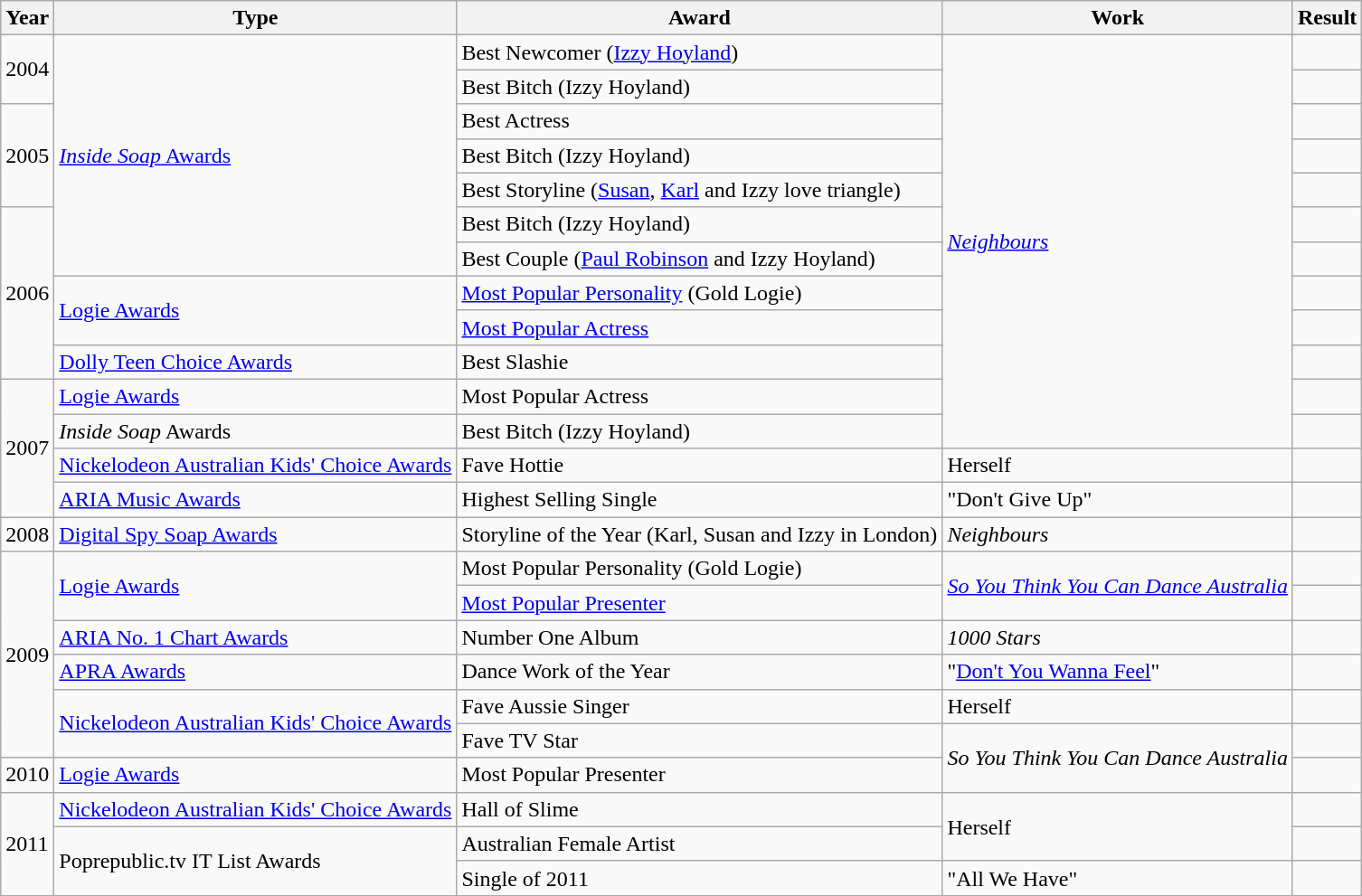<table class="wikitable">
<tr>
<th>Year</th>
<th>Type</th>
<th>Award</th>
<th>Work</th>
<th>Result</th>
</tr>
<tr>
<td rowspan="2">2004</td>
<td rowspan="7"><a href='#'><em>Inside Soap</em> Awards</a></td>
<td>Best Newcomer (<a href='#'>Izzy Hoyland</a>)</td>
<td rowspan="12"><em><a href='#'>Neighbours</a></em></td>
<td></td>
</tr>
<tr>
<td>Best Bitch (Izzy Hoyland)</td>
<td></td>
</tr>
<tr>
<td rowspan="3">2005</td>
<td>Best Actress</td>
<td></td>
</tr>
<tr>
<td>Best Bitch (Izzy Hoyland)</td>
<td></td>
</tr>
<tr>
<td>Best Storyline (<a href='#'>Susan</a>, <a href='#'>Karl</a> and Izzy love triangle)</td>
<td></td>
</tr>
<tr>
<td rowspan="5">2006</td>
<td>Best Bitch (Izzy Hoyland)</td>
<td></td>
</tr>
<tr>
<td>Best Couple (<a href='#'>Paul Robinson</a> and Izzy Hoyland)</td>
<td></td>
</tr>
<tr>
<td rowspan="2"><a href='#'>Logie Awards</a></td>
<td><a href='#'>Most Popular Personality</a> (Gold Logie)</td>
<td></td>
</tr>
<tr>
<td><a href='#'>Most Popular Actress</a></td>
<td></td>
</tr>
<tr>
<td><a href='#'>Dolly Teen Choice Awards</a></td>
<td>Best Slashie</td>
<td></td>
</tr>
<tr>
<td rowspan="4">2007</td>
<td><a href='#'>Logie Awards</a></td>
<td>Most Popular Actress</td>
<td></td>
</tr>
<tr>
<td><em>Inside Soap</em> Awards</td>
<td>Best Bitch (Izzy Hoyland)</td>
<td></td>
</tr>
<tr>
<td><a href='#'>Nickelodeon Australian Kids' Choice Awards</a></td>
<td>Fave Hottie</td>
<td>Herself</td>
<td></td>
</tr>
<tr>
<td><a href='#'>ARIA Music Awards</a></td>
<td>Highest Selling Single</td>
<td>"Don't Give Up"</td>
<td></td>
</tr>
<tr>
<td>2008</td>
<td><a href='#'>Digital Spy Soap Awards</a></td>
<td>Storyline of the Year (Karl, Susan and Izzy in London)</td>
<td><em>Neighbours</em></td>
<td></td>
</tr>
<tr>
<td rowspan="6">2009</td>
<td rowspan="2"><a href='#'>Logie Awards</a></td>
<td>Most Popular Personality (Gold Logie)</td>
<td rowspan="2"><em><a href='#'>So You Think You Can Dance Australia</a></em></td>
<td></td>
</tr>
<tr>
<td><a href='#'>Most Popular Presenter</a></td>
<td></td>
</tr>
<tr>
<td><a href='#'>ARIA No. 1 Chart Awards</a></td>
<td>Number One Album</td>
<td><em>1000 Stars</em></td>
<td></td>
</tr>
<tr>
<td><a href='#'>APRA Awards</a></td>
<td>Dance Work of the Year</td>
<td>"<a href='#'>Don't You Wanna Feel</a>"</td>
<td></td>
</tr>
<tr>
<td rowspan="2"><a href='#'>Nickelodeon Australian Kids' Choice Awards</a></td>
<td>Fave Aussie Singer</td>
<td>Herself</td>
<td></td>
</tr>
<tr>
<td>Fave TV Star</td>
<td rowspan="2"><em>So You Think You Can Dance Australia</em></td>
<td></td>
</tr>
<tr>
<td>2010</td>
<td><a href='#'>Logie Awards</a></td>
<td>Most Popular Presenter</td>
<td></td>
</tr>
<tr>
<td rowspan="3">2011</td>
<td><a href='#'>Nickelodeon Australian Kids' Choice Awards</a></td>
<td>Hall of Slime</td>
<td rowspan="2">Herself</td>
<td></td>
</tr>
<tr>
<td rowspan="2">Poprepublic.tv IT List Awards</td>
<td>Australian Female Artist</td>
<td></td>
</tr>
<tr>
<td>Single of 2011</td>
<td>"All We Have"</td>
<td></td>
</tr>
<tr>
</tr>
</table>
